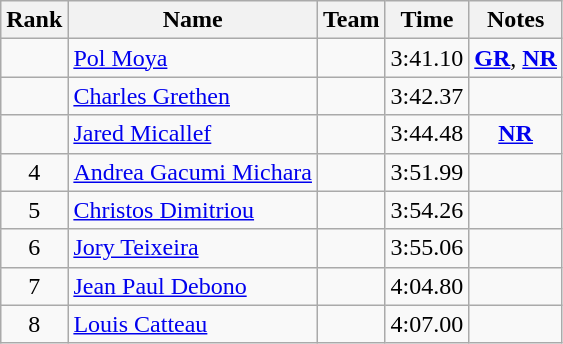<table class="wikitable sortable" style="text-align:center">
<tr>
<th>Rank</th>
<th>Name</th>
<th>Team</th>
<th>Time</th>
<th>Notes</th>
</tr>
<tr>
<td></td>
<td align="left"><a href='#'>Pol Moya</a></td>
<td align=left></td>
<td>3:41.10</td>
<td><strong><a href='#'>GR</a></strong>, <strong><a href='#'>NR</a></strong></td>
</tr>
<tr>
<td></td>
<td align="left"><a href='#'>Charles Grethen</a></td>
<td align=left></td>
<td>3:42.37</td>
<td></td>
</tr>
<tr>
<td></td>
<td align="left"><a href='#'>Jared Micallef</a></td>
<td align=left></td>
<td>3:44.48</td>
<td><strong><a href='#'>NR</a></strong></td>
</tr>
<tr>
<td>4</td>
<td align="left"><a href='#'>Andrea Gacumi Michara</a></td>
<td align=left></td>
<td>3:51.99</td>
<td></td>
</tr>
<tr>
<td>5</td>
<td align="left"><a href='#'>Christos Dimitriou</a></td>
<td align=left></td>
<td>3:54.26</td>
<td></td>
</tr>
<tr>
<td>6</td>
<td align="left"><a href='#'>Jory Teixeira</a></td>
<td align=left></td>
<td>3:55.06</td>
<td></td>
</tr>
<tr>
<td>7</td>
<td align="left"><a href='#'>Jean Paul Debono</a></td>
<td align=left></td>
<td>4:04.80</td>
<td></td>
</tr>
<tr>
<td>8</td>
<td align="left"><a href='#'>Louis Catteau</a></td>
<td align=left></td>
<td>4:07.00</td>
<td></td>
</tr>
</table>
